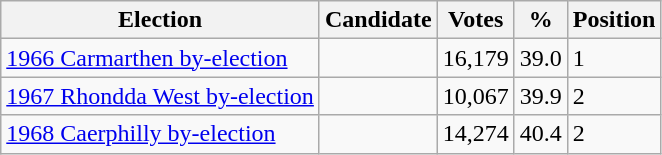<table class="wikitable sortable">
<tr>
<th>Election</th>
<th>Candidate</th>
<th>Votes</th>
<th>%</th>
<th>Position</th>
</tr>
<tr>
<td><a href='#'>1966 Carmarthen by-election</a></td>
<td></td>
<td>16,179</td>
<td>39.0</td>
<td>1</td>
</tr>
<tr>
<td><a href='#'>1967 Rhondda West by-election</a></td>
<td></td>
<td>10,067</td>
<td>39.9</td>
<td>2</td>
</tr>
<tr>
<td><a href='#'>1968 Caerphilly by-election</a></td>
<td></td>
<td>14,274</td>
<td>40.4</td>
<td>2</td>
</tr>
</table>
